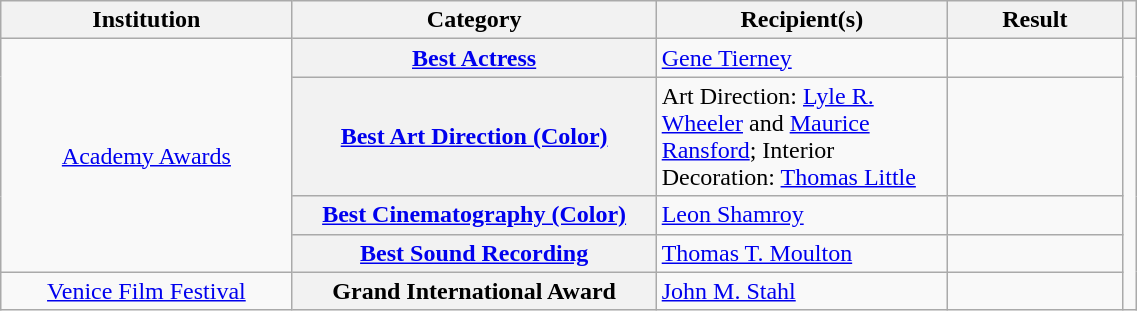<table class="wikitable unsortable plainrowheaders" style="width:60%;">
<tr>
<th style="width:20%;">Institution</th>
<th style="width:25%;">Category</th>
<th style="width:20%;">Recipient(s)</th>
<th style="width:12%;">Result</th>
<th style="width:1%;"></th>
</tr>
<tr>
<td style="text-align:center;" rowspan="4"><a href='#'>Academy Awards</a></td>
<th scope="row"><a href='#'>Best Actress</a></th>
<td><a href='#'>Gene Tierney</a></td>
<td></td>
<td style="text-align:center;" rowspan="5"></td>
</tr>
<tr>
<th scope="row"><a href='#'>Best Art Direction (Color)</a></th>
<td>Art Direction: <a href='#'>Lyle R. Wheeler</a> and <a href='#'>Maurice Ransford</a>; Interior Decoration: <a href='#'>Thomas Little</a></td>
<td></td>
</tr>
<tr>
<th scope="row"><a href='#'>Best Cinematography (Color)</a></th>
<td><a href='#'>Leon Shamroy</a></td>
<td></td>
</tr>
<tr>
<th scope="row"><a href='#'>Best Sound Recording</a></th>
<td><a href='#'>Thomas T. Moulton</a></td>
<td></td>
</tr>
<tr>
<td style="text-align:center;"><a href='#'>Venice Film Festival</a></td>
<th scope="row">Grand International Award</th>
<td><a href='#'>John M. Stahl</a></td>
<td></td>
</tr>
</table>
